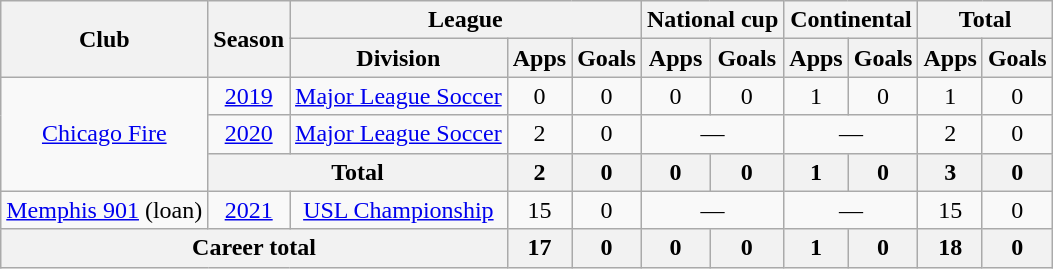<table class=wikitable style=text-align:center>
<tr>
<th rowspan=2>Club</th>
<th rowspan=2>Season</th>
<th colspan=3>League</th>
<th colspan=2>National cup</th>
<th colspan=2>Continental</th>
<th colspan=2>Total</th>
</tr>
<tr>
<th>Division</th>
<th>Apps</th>
<th>Goals</th>
<th>Apps</th>
<th>Goals</th>
<th>Apps</th>
<th>Goals</th>
<th>Apps</th>
<th>Goals</th>
</tr>
<tr>
<td rowspan=3><a href='#'>Chicago Fire</a></td>
<td><a href='#'>2019</a></td>
<td><a href='#'>Major League Soccer</a></td>
<td>0</td>
<td>0</td>
<td>0</td>
<td>0</td>
<td>1</td>
<td>0</td>
<td>1</td>
<td>0</td>
</tr>
<tr>
<td><a href='#'>2020</a></td>
<td><a href='#'>Major League Soccer</a></td>
<td>2</td>
<td>0</td>
<td colspan=2>—</td>
<td colspan=2>—</td>
<td>2</td>
<td>0</td>
</tr>
<tr>
<th colspan=2>Total</th>
<th>2</th>
<th>0</th>
<th>0</th>
<th>0</th>
<th>1</th>
<th>0</th>
<th>3</th>
<th>0</th>
</tr>
<tr>
<td rowspan=1><a href='#'>Memphis 901</a> (loan)</td>
<td><a href='#'>2021</a></td>
<td><a href='#'>USL Championship</a></td>
<td>15</td>
<td>0</td>
<td colspan=2>—</td>
<td colspan=2>—</td>
<td>15</td>
<td>0</td>
</tr>
<tr>
<th colspan=3>Career total</th>
<th>17</th>
<th>0</th>
<th>0</th>
<th>0</th>
<th>1</th>
<th>0</th>
<th>18</th>
<th>0</th>
</tr>
</table>
